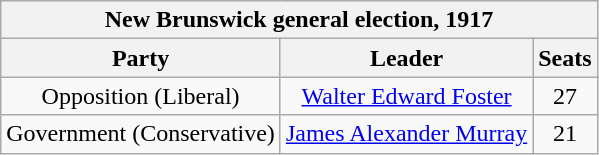<table class="wikitable" style="text-align:center">
<tr>
<th colspan=3>New Brunswick general election, 1917</th>
</tr>
<tr>
<th>Party</th>
<th>Leader</th>
<th>Seats</th>
</tr>
<tr>
<td>Opposition (Liberal)</td>
<td><a href='#'>Walter Edward Foster</a></td>
<td>27</td>
</tr>
<tr>
<td>Government (Conservative)</td>
<td><a href='#'>James Alexander Murray</a></td>
<td>21</td>
</tr>
</table>
